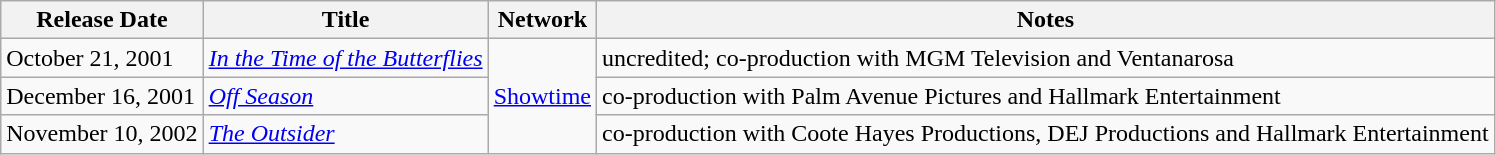<table class="wikitable sortable">
<tr>
<th>Release Date</th>
<th>Title</th>
<th>Network</th>
<th>Notes</th>
</tr>
<tr>
<td>October 21, 2001</td>
<td><em><a href='#'>In the Time of the Butterflies</a></em></td>
<td rowspan="3"><a href='#'>Showtime</a></td>
<td>uncredited; co-production with MGM Television and Ventanarosa</td>
</tr>
<tr>
<td>December 16, 2001</td>
<td><em><a href='#'>Off Season</a></em></td>
<td>co-production with Palm Avenue Pictures and Hallmark Entertainment</td>
</tr>
<tr>
<td>November 10, 2002</td>
<td><em><a href='#'>The Outsider</a></em></td>
<td>co-production with Coote Hayes Productions, DEJ Productions and Hallmark Entertainment</td>
</tr>
</table>
